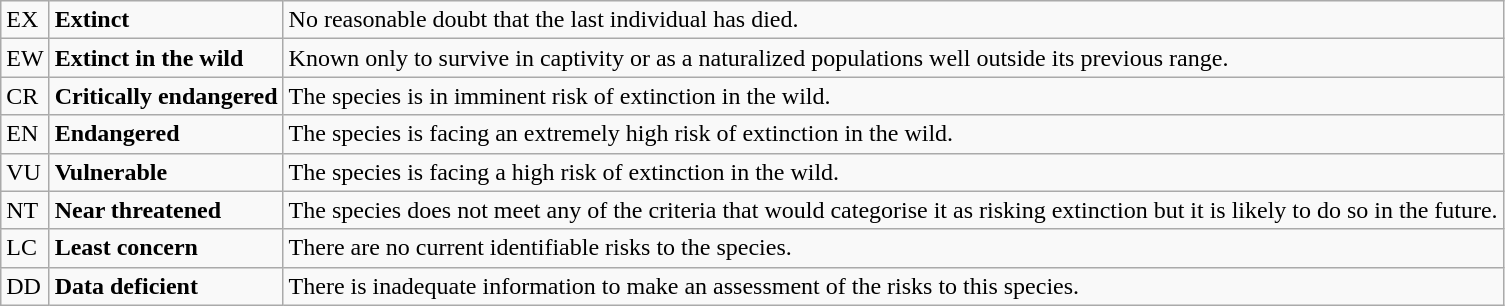<table class="wikitable" style="text-align:left">
<tr>
<td>EX</td>
<td><strong>Extinct</strong></td>
<td>No reasonable doubt that the last individual has died.</td>
</tr>
<tr>
<td>EW</td>
<td><strong>Extinct in the wild</strong></td>
<td>Known only to survive in captivity or as a naturalized populations well outside its previous range.</td>
</tr>
<tr>
<td>CR</td>
<td><strong>Critically endangered</strong></td>
<td>The species is in imminent risk of extinction in the wild.</td>
</tr>
<tr>
<td>EN</td>
<td><strong>Endangered</strong></td>
<td>The species is facing an extremely high risk of extinction in the wild.</td>
</tr>
<tr>
<td>VU</td>
<td><strong>Vulnerable</strong></td>
<td>The species is facing a high risk of extinction in the wild.</td>
</tr>
<tr>
<td>NT</td>
<td><strong>Near threatened</strong></td>
<td>The species does not meet any of the criteria that would categorise it as risking extinction but it is likely to do so in the future.</td>
</tr>
<tr>
<td>LC</td>
<td><strong>Least concern</strong></td>
<td>There are no current identifiable risks to the species.</td>
</tr>
<tr>
<td>DD</td>
<td><strong>Data deficient</strong></td>
<td>There is inadequate information to make an assessment of the risks to this species.</td>
</tr>
</table>
